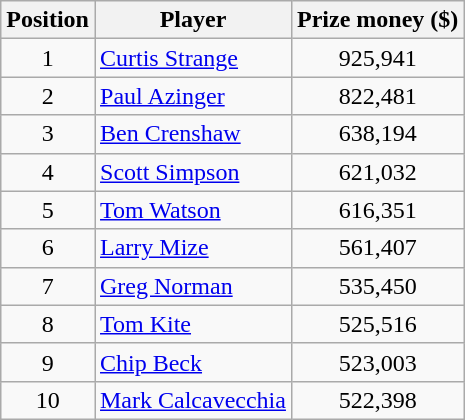<table class="wikitable">
<tr>
<th>Position</th>
<th>Player</th>
<th>Prize money ($)</th>
</tr>
<tr>
<td align=center>1</td>
<td> <a href='#'>Curtis Strange</a></td>
<td align=center>925,941</td>
</tr>
<tr>
<td align=center>2</td>
<td> <a href='#'>Paul Azinger</a></td>
<td align=center>822,481</td>
</tr>
<tr>
<td align=center>3</td>
<td> <a href='#'>Ben Crenshaw</a></td>
<td align=center>638,194</td>
</tr>
<tr>
<td align=center>4</td>
<td> <a href='#'>Scott Simpson</a></td>
<td align=center>621,032</td>
</tr>
<tr>
<td align=center>5</td>
<td> <a href='#'>Tom Watson</a></td>
<td align=center>616,351</td>
</tr>
<tr>
<td align=center>6</td>
<td> <a href='#'>Larry Mize</a></td>
<td align=center>561,407</td>
</tr>
<tr>
<td align=center>7</td>
<td> <a href='#'>Greg Norman</a></td>
<td align=center>535,450</td>
</tr>
<tr>
<td align=center>8</td>
<td> <a href='#'>Tom Kite</a></td>
<td align=center>525,516</td>
</tr>
<tr>
<td align=center>9</td>
<td> <a href='#'>Chip Beck</a></td>
<td align=center>523,003</td>
</tr>
<tr>
<td align=center>10</td>
<td> <a href='#'>Mark Calcavecchia</a></td>
<td align=center>522,398</td>
</tr>
</table>
